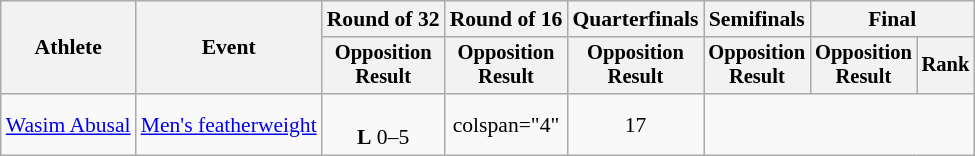<table class="wikitable" style="font-size:90%">
<tr>
<th rowspan="2">Athlete</th>
<th rowspan="2">Event</th>
<th>Round of 32</th>
<th>Round of 16</th>
<th>Quarterfinals</th>
<th>Semifinals</th>
<th colspan=2>Final</th>
</tr>
<tr style="font-size:95%">
<th>Opposition<br>Result</th>
<th>Opposition<br>Result</th>
<th>Opposition<br>Result</th>
<th>Opposition<br>Result</th>
<th>Opposition<br>Result</th>
<th>Rank</th>
</tr>
<tr align=center>
<td align=left><a href='#'>Wasim Abusal</a></td>
<td align=left><a href='#'>Men's featherweight</a></td>
<td><br><strong>L</strong> 0–5</td>
<td>colspan="4"</td>
<td>17</td>
</tr>
</table>
